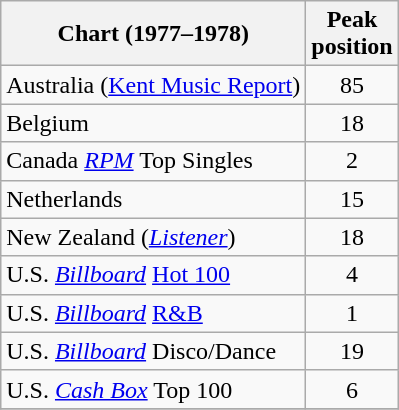<table class="wikitable sortable">
<tr>
<th>Chart (1977–1978)</th>
<th>Peak<br>position</th>
</tr>
<tr>
<td>Australia (<a href='#'>Kent Music Report</a>)</td>
<td style="text-align:center;">85</td>
</tr>
<tr>
<td>Belgium</td>
<td style="text-align:center;">18</td>
</tr>
<tr>
<td>Canada <em><a href='#'>RPM</a></em> Top Singles</td>
<td style="text-align:center;">2</td>
</tr>
<tr>
<td>Netherlands</td>
<td style="text-align:center;">15</td>
</tr>
<tr>
<td>New Zealand (<em><a href='#'>Listener</a></em>)</td>
<td style="text-align:center;">18</td>
</tr>
<tr>
<td>U.S. <em><a href='#'>Billboard</a></em> <a href='#'>Hot 100</a></td>
<td style="text-align:center;">4</td>
</tr>
<tr>
<td>U.S. <em><a href='#'>Billboard</a></em> <a href='#'>R&B</a></td>
<td style="text-align:center;">1</td>
</tr>
<tr>
<td>U.S. <em><a href='#'>Billboard</a></em> Disco/Dance</td>
<td style="text-align:center;">19</td>
</tr>
<tr>
<td>U.S. <a href='#'><em>Cash Box</em></a> Top 100</td>
<td align="center">6</td>
</tr>
<tr>
</tr>
</table>
